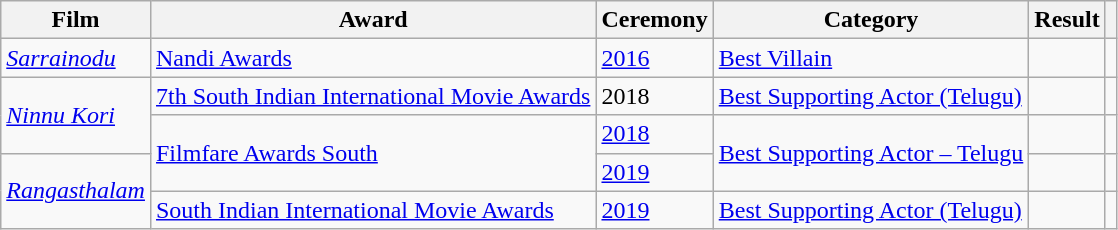<table class="wikitable sortable plainrowheaders">
<tr>
<th scope="col">Film</th>
<th scope="col">Award</th>
<th scope="col">Ceremony</th>
<th scope="col">Category</th>
<th scope="col">Result</th>
<th scope="col" class="unsortable"></th>
</tr>
<tr>
<td><em><a href='#'>Sarrainodu</a></em></td>
<td><a href='#'>Nandi Awards</a></td>
<td><a href='#'>2016</a></td>
<td><a href='#'>Best Villain</a></td>
<td></td>
<td></td>
</tr>
<tr>
<td rowspan="2"><em><a href='#'>Ninnu Kori</a></em></td>
<td><a href='#'>7th South Indian International Movie Awards</a></td>
<td>2018</td>
<td><a href='#'>Best Supporting Actor (Telugu)</a></td>
<td></td>
<td></td>
</tr>
<tr>
<td rowspan="2"><a href='#'>Filmfare Awards South</a></td>
<td><a href='#'>2018</a></td>
<td rowspan="2"><a href='#'>Best Supporting Actor – Telugu</a></td>
<td></td>
<td></td>
</tr>
<tr>
<td rowspan="2"><em><a href='#'>Rangasthalam</a></em></td>
<td><a href='#'>2019</a></td>
<td></td>
<td></td>
</tr>
<tr>
<td><a href='#'>South Indian International Movie Awards</a></td>
<td><a href='#'>2019</a></td>
<td><a href='#'>Best Supporting Actor (Telugu)</a></td>
<td></td>
<td></td>
</tr>
</table>
